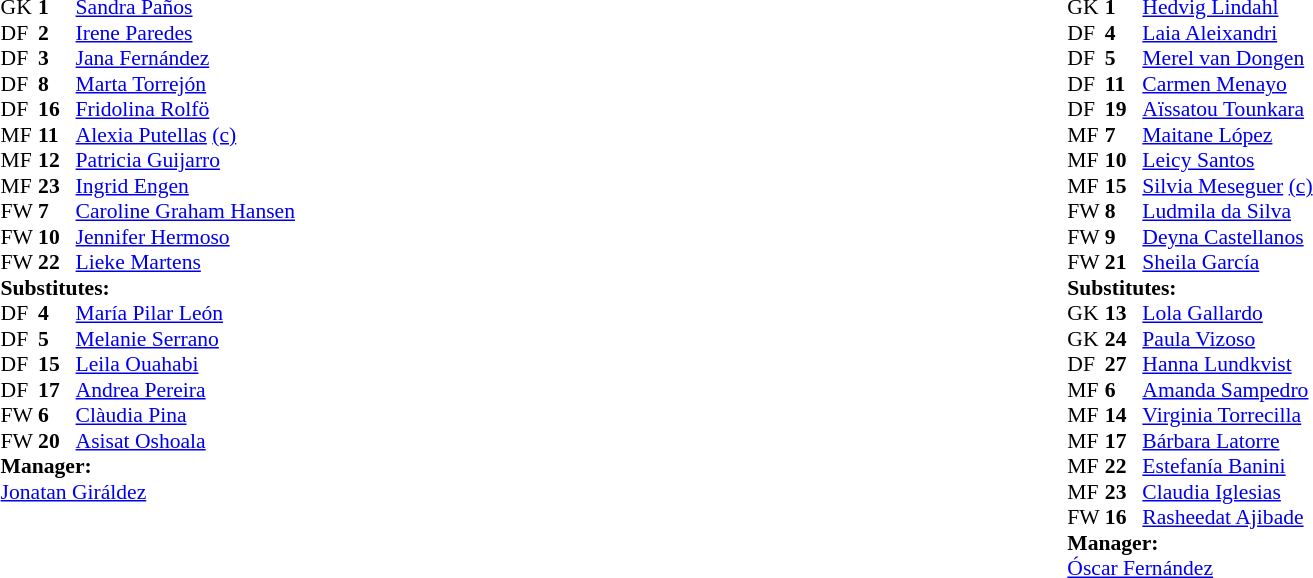<table width="100%">
<tr>
<td valign="top" width="40%"><br><table style="font-size:90%; margin:auto" cellspacing="0" cellpadding="0">
<tr>
<th width=25></th>
<th width=25></th>
</tr>
<tr>
<td>GK</td>
<td><strong>1</strong></td>
<td> <a href='#'>Sandra Paños</a></td>
</tr>
<tr>
<td>DF</td>
<td><strong>2</strong></td>
<td> <a href='#'>Irene Paredes</a></td>
<td></td>
<td></td>
</tr>
<tr>
<td>DF</td>
<td><strong>3</strong></td>
<td> <a href='#'>Jana Fernández</a></td>
<td></td>
<td></td>
</tr>
<tr>
<td>DF</td>
<td><strong>8</strong></td>
<td> <a href='#'>Marta Torrejón</a></td>
</tr>
<tr>
<td>DF</td>
<td><strong>16</strong></td>
<td> <a href='#'>Fridolina Rolfö</a></td>
<td></td>
<td></td>
</tr>
<tr>
<td>MF</td>
<td><strong>11</strong></td>
<td> <a href='#'>Alexia Putellas</a> <a href='#'>(c)</a></td>
<td></td>
<td></td>
</tr>
<tr>
<td>MF</td>
<td><strong>12</strong></td>
<td> <a href='#'>Patricia Guijarro</a></td>
</tr>
<tr>
<td>MF</td>
<td><strong>23</strong></td>
<td> <a href='#'>Ingrid Engen</a></td>
<td></td>
<td></td>
</tr>
<tr>
<td>FW</td>
<td><strong>7</strong></td>
<td> <a href='#'>Caroline Graham Hansen</a></td>
</tr>
<tr>
<td>FW</td>
<td><strong>10</strong></td>
<td> <a href='#'>Jennifer Hermoso</a></td>
<td></td>
<td></td>
</tr>
<tr>
<td>FW</td>
<td><strong>22</strong></td>
<td> <a href='#'>Lieke Martens</a></td>
</tr>
<tr>
<td colspan=3><strong>Substitutes:</strong></td>
</tr>
<tr>
<td>DF</td>
<td><strong>4</strong></td>
<td> <a href='#'>María Pilar León</a></td>
<td></td>
<td></td>
</tr>
<tr>
<td>DF</td>
<td><strong>5</strong></td>
<td> <a href='#'>Melanie Serrano</a></td>
<td></td>
<td></td>
</tr>
<tr>
<td>DF</td>
<td><strong>15</strong></td>
<td> <a href='#'>Leila Ouahabi</a></td>
<td></td>
<td></td>
</tr>
<tr>
<td>DF</td>
<td><strong>17</strong></td>
<td> <a href='#'>Andrea Pereira</a></td>
<td></td>
<td></td>
</tr>
<tr>
<td>FW</td>
<td><strong>6</strong></td>
<td> <a href='#'>Clàudia Pina</a></td>
</tr>
<tr>
<td>FW</td>
<td><strong>20</strong></td>
<td> <a href='#'>Asisat Oshoala</a></td>
<td></td>
<td></td>
</tr>
<tr>
<td colspan=3><strong>Manager:</strong></td>
</tr>
<tr>
<td colspan=3> <a href='#'>Jonatan Giráldez</a></td>
</tr>
</table>
</td>
<td valign="top"></td>
<td valign="top" width="50%"><br><table style="font-size:90%; margin:auto" cellspacing="0" cellpadding="0">
<tr>
<th width=25></th>
<th width=25></th>
</tr>
<tr>
<td>GK</td>
<td><strong>1</strong></td>
<td> <a href='#'>Hedvig Lindahl</a></td>
</tr>
<tr>
<td>DF</td>
<td><strong>4</strong></td>
<td> <a href='#'>Laia Aleixandri</a></td>
</tr>
<tr>
<td>DF</td>
<td><strong>5</strong></td>
<td> <a href='#'>Merel van Dongen</a></td>
</tr>
<tr>
<td>DF</td>
<td><strong>11</strong></td>
<td> <a href='#'>Carmen Menayo</a></td>
<td></td>
<td></td>
</tr>
<tr>
<td>DF</td>
<td><strong>19</strong></td>
<td> <a href='#'>Aïssatou Tounkara</a></td>
</tr>
<tr>
<td>MF</td>
<td><strong>7</strong></td>
<td> <a href='#'>Maitane López</a></td>
<td></td>
<td></td>
</tr>
<tr>
<td>MF</td>
<td><strong>10</strong></td>
<td> <a href='#'>Leicy Santos</a></td>
<td></td>
<td></td>
</tr>
<tr>
<td>MF</td>
<td><strong>15</strong></td>
<td> <a href='#'>Silvia Meseguer</a> <a href='#'>(c)</a></td>
<td></td>
<td></td>
</tr>
<tr>
<td>FW</td>
<td><strong>8</strong></td>
<td> <a href='#'>Ludmila da Silva</a></td>
<td></td>
<td></td>
</tr>
<tr>
<td>FW</td>
<td><strong>9</strong></td>
<td> <a href='#'>Deyna Castellanos</a></td>
<td></td>
<td></td>
</tr>
<tr>
<td>FW</td>
<td><strong>21</strong></td>
<td> <a href='#'>Sheila García</a></td>
</tr>
<tr>
<td colspan=3><strong>Substitutes:</strong></td>
</tr>
<tr>
<td>GK</td>
<td><strong>13</strong></td>
<td> <a href='#'>Lola Gallardo</a></td>
</tr>
<tr>
<td>GK</td>
<td><strong>24</strong></td>
<td> <a href='#'>Paula Vizoso</a></td>
</tr>
<tr>
<td>DF</td>
<td><strong>27</strong></td>
<td> <a href='#'>Hanna Lundkvist</a></td>
</tr>
<tr>
<td>MF</td>
<td><strong>6</strong></td>
<td> <a href='#'>Amanda Sampedro</a></td>
<td></td>
<td></td>
</tr>
<tr>
<td>MF</td>
<td><strong>14</strong></td>
<td> <a href='#'>Virginia Torrecilla</a></td>
<td></td>
<td></td>
</tr>
<tr>
<td>MF</td>
<td><strong>17</strong></td>
<td> <a href='#'>Bárbara Latorre</a></td>
<td></td>
<td></td>
</tr>
<tr>
<td>MF</td>
<td><strong>22</strong></td>
<td> <a href='#'>Estefanía Banini</a></td>
<td></td>
<td></td>
</tr>
<tr>
<td>MF</td>
<td><strong>23</strong></td>
<td> <a href='#'>Claudia Iglesias</a></td>
</tr>
<tr>
<td>FW</td>
<td><strong>16</strong></td>
<td> <a href='#'>Rasheedat Ajibade</a></td>
<td></td>
<td></td>
</tr>
<tr>
<td colspan=3><strong>Manager:</strong></td>
</tr>
<tr>
<td colspan=3> <a href='#'>Óscar Fernández</a></td>
</tr>
</table>
</td>
</tr>
</table>
